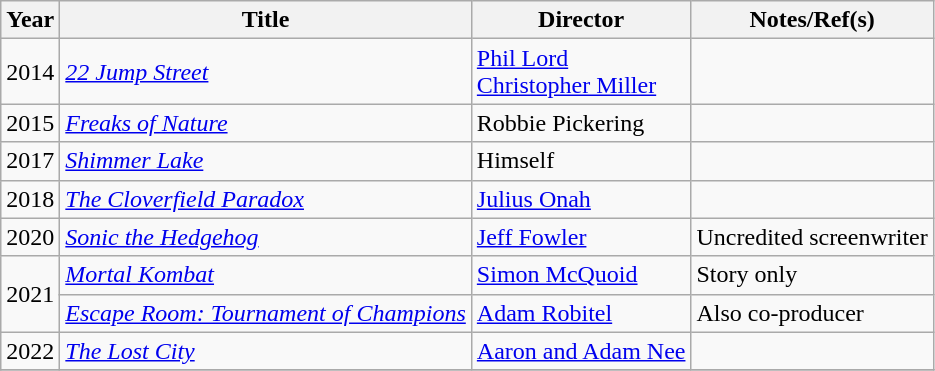<table class="wikitable">
<tr>
<th>Year</th>
<th>Title</th>
<th>Director</th>
<th>Notes/Ref(s)</th>
</tr>
<tr>
<td>2014</td>
<td><em><a href='#'>22 Jump Street</a></em></td>
<td><a href='#'>Phil Lord<br>Christopher Miller</a></td>
<td></td>
</tr>
<tr>
<td>2015</td>
<td><em><a href='#'>Freaks of Nature</a></em></td>
<td>Robbie Pickering</td>
<td></td>
</tr>
<tr>
<td>2017</td>
<td><em><a href='#'>Shimmer Lake</a></em></td>
<td>Himself</td>
<td></td>
</tr>
<tr>
<td>2018</td>
<td><em><a href='#'>The Cloverfield Paradox</a></em></td>
<td><a href='#'>Julius Onah</a></td>
<td></td>
</tr>
<tr>
<td>2020</td>
<td><em><a href='#'>Sonic the Hedgehog</a></em></td>
<td><a href='#'>Jeff Fowler</a></td>
<td>Uncredited screenwriter</td>
</tr>
<tr>
<td rowspan="2">2021</td>
<td><em><a href='#'>Mortal Kombat</a></em></td>
<td><a href='#'>Simon McQuoid</a></td>
<td>Story only</td>
</tr>
<tr>
<td><em><a href='#'>Escape Room: Tournament of Champions</a></em></td>
<td><a href='#'>Adam Robitel</a></td>
<td>Also co-producer</td>
</tr>
<tr>
<td>2022</td>
<td><em><a href='#'>The Lost City</a></em></td>
<td><a href='#'>Aaron and Adam Nee</a></td>
<td></td>
</tr>
<tr>
</tr>
</table>
